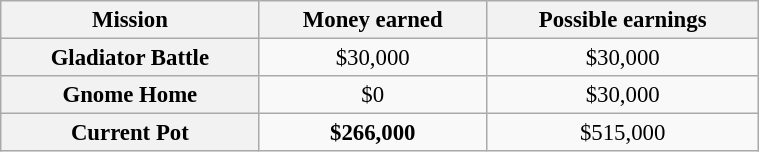<table class="wikitable plainrowheaders floatright" style="font-size: 95%; margin: 10px; text-align: center;" align="right" width="40%">
<tr>
<th scope="col">Mission</th>
<th scope="col">Money earned</th>
<th scope="col">Possible earnings</th>
</tr>
<tr>
<th scope="row">Gladiator Battle</th>
<td>$30,000</td>
<td>$30,000</td>
</tr>
<tr>
<th scope="row">Gnome Home</th>
<td>$0</td>
<td>$30,000</td>
</tr>
<tr>
<th scope="row"><strong><span>Current Pot</span></strong></th>
<td><strong><span>$266,000</span></strong></td>
<td>$515,000</td>
</tr>
</table>
